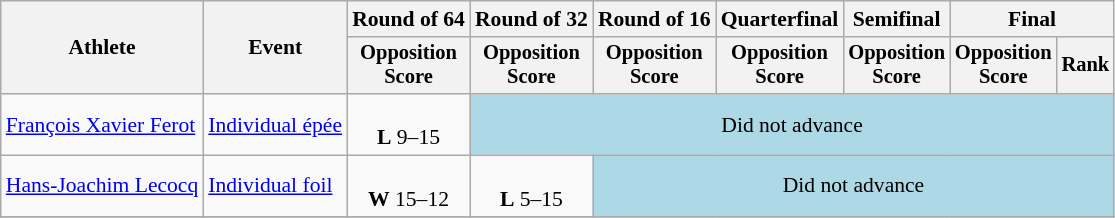<table class="wikitable" style="font-size:90%">
<tr>
<th rowspan="2">Athlete</th>
<th rowspan="2">Event</th>
<th>Round of 64</th>
<th>Round of 32</th>
<th>Round of 16</th>
<th>Quarterfinal</th>
<th>Semifinal</th>
<th colspan=2>Final</th>
</tr>
<tr style="font-size:95%">
<th>Opposition <br> Score</th>
<th>Opposition <br> Score</th>
<th>Opposition <br> Score</th>
<th>Opposition <br> Score</th>
<th>Opposition <br> Score</th>
<th>Opposition <br> Score</th>
<th>Rank</th>
</tr>
<tr>
<td><a href='#'>François Xavier Ferot</a></td>
<td><a href='#'>Individual épée</a></td>
<td align=center> <br><strong>L</strong> 9–15</td>
<td colspan=6 bgcolor=lightblue align=center>Did not advance</td>
</tr>
<tr>
<td><a href='#'>Hans-Joachim Lecocq</a></td>
<td><a href='#'>Individual foil</a></td>
<td align=center> <br><strong>W</strong> 15–12</td>
<td align=center> <br><strong>L</strong> 5–15</td>
<td colspan=5 bgcolor=lightblue align=center>Did not advance</td>
</tr>
<tr>
</tr>
</table>
